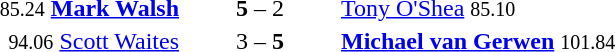<table style="text-align:center">
<tr>
<th width=223></th>
<th width=100></th>
<th width=223></th>
</tr>
<tr>
<td align=right><small><span>85.24</span></small> <strong><a href='#'>Mark Walsh</a></strong> </td>
<td><strong>5</strong> – 2</td>
<td align=left> <a href='#'>Tony O'Shea</a> <small><span>85.10</span></small></td>
</tr>
<tr>
<td align=right><small><span>94.06</span></small> <a href='#'>Scott Waites</a> </td>
<td>3 – <strong>5</strong></td>
<td align=left> <strong><a href='#'>Michael van Gerwen</a></strong> <small><span>101.84</span></small></td>
</tr>
</table>
